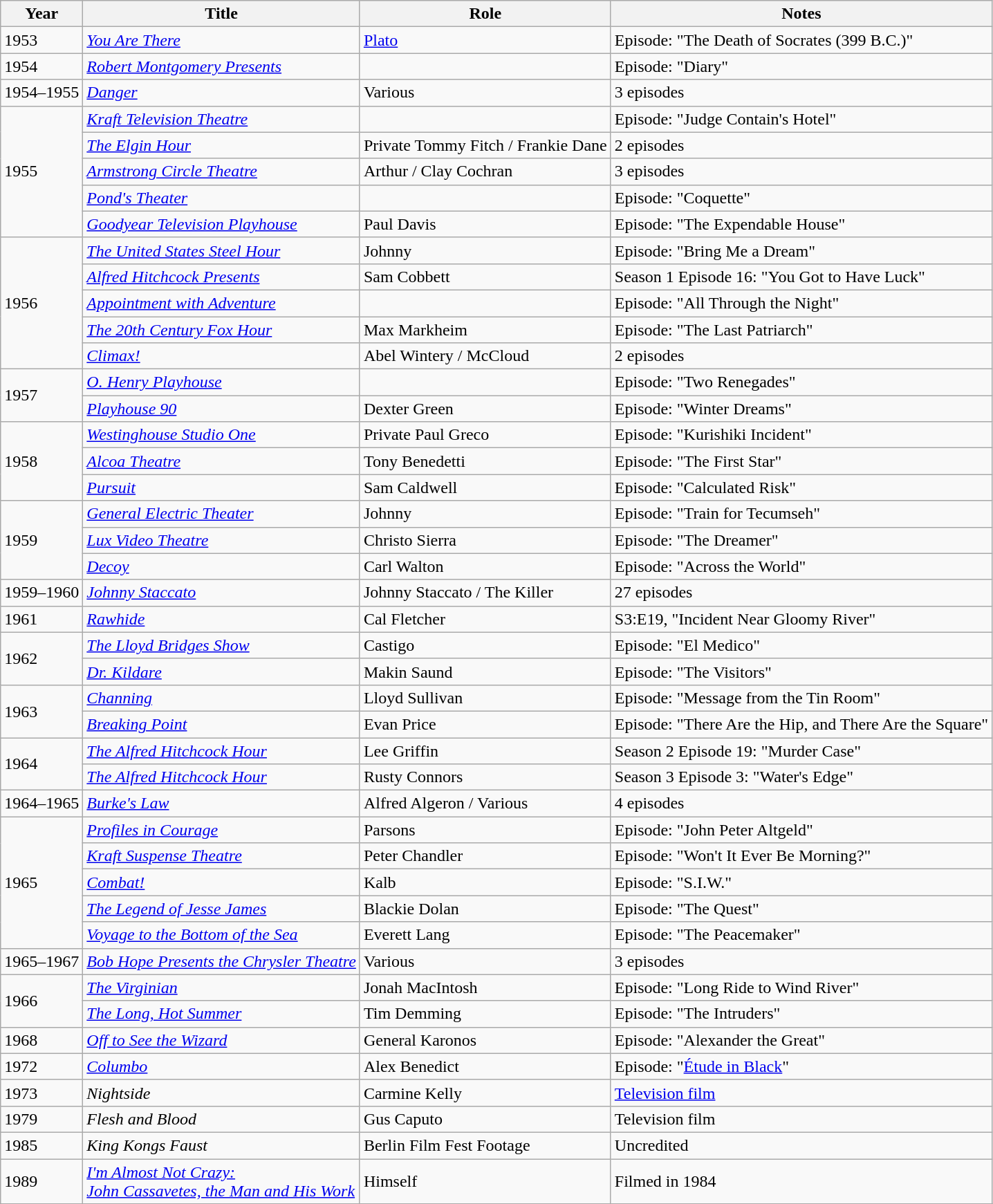<table class="wikitable">
<tr>
<th>Year</th>
<th>Title</th>
<th>Role</th>
<th>Notes</th>
</tr>
<tr>
<td rowspan="1">1953</td>
<td><em><a href='#'>You Are There</a></em></td>
<td><a href='#'>Plato</a></td>
<td>Episode: "The Death of Socrates (399 B.C.)"</td>
</tr>
<tr>
<td>1954</td>
<td><em><a href='#'>Robert Montgomery Presents</a></em></td>
<td></td>
<td>Episode: "Diary"</td>
</tr>
<tr>
<td>1954–1955</td>
<td><em><a href='#'>Danger</a></em></td>
<td>Various</td>
<td>3 episodes</td>
</tr>
<tr>
<td rowspan="5">1955</td>
<td><em><a href='#'>Kraft Television Theatre</a></em></td>
<td></td>
<td>Episode: "Judge Contain's Hotel"</td>
</tr>
<tr>
<td><em><a href='#'>The Elgin Hour</a></em></td>
<td>Private Tommy Fitch / Frankie Dane</td>
<td>2 episodes</td>
</tr>
<tr>
<td><em><a href='#'>Armstrong Circle Theatre</a></em></td>
<td>Arthur / Clay Cochran</td>
<td>3 episodes</td>
</tr>
<tr>
<td><em><a href='#'>Pond's Theater</a></em></td>
<td></td>
<td>Episode: "Coquette"</td>
</tr>
<tr>
<td><em><a href='#'>Goodyear Television Playhouse</a></em></td>
<td>Paul Davis</td>
<td>Episode: "The Expendable House"</td>
</tr>
<tr>
<td rowspan="5">1956</td>
<td><em><a href='#'>The United States Steel Hour</a></em></td>
<td>Johnny</td>
<td>Episode: "Bring Me a Dream"</td>
</tr>
<tr>
<td><em><a href='#'>Alfred Hitchcock Presents</a></em></td>
<td>Sam Cobbett</td>
<td>Season 1 Episode 16: "You Got to Have Luck"</td>
</tr>
<tr>
<td><em><a href='#'>Appointment with Adventure</a></em></td>
<td></td>
<td>Episode: "All Through the Night"</td>
</tr>
<tr>
<td><em><a href='#'>The 20th Century Fox Hour</a></em></td>
<td>Max Markheim</td>
<td>Episode: "The Last Patriarch"</td>
</tr>
<tr>
<td><em><a href='#'>Climax!</a></em></td>
<td>Abel Wintery / McCloud</td>
<td>2 episodes</td>
</tr>
<tr>
<td rowspan="2">1957</td>
<td><em><a href='#'>O. Henry Playhouse</a></em></td>
<td></td>
<td>Episode: "Two Renegades"</td>
</tr>
<tr>
<td><em><a href='#'>Playhouse 90</a></em></td>
<td>Dexter Green</td>
<td>Episode: "Winter Dreams"</td>
</tr>
<tr>
<td rowspan=3>1958</td>
<td><em><a href='#'>Westinghouse Studio One</a></em></td>
<td>Private Paul Greco</td>
<td>Episode: "Kurishiki Incident"</td>
</tr>
<tr>
<td><em><a href='#'>Alcoa Theatre</a></em></td>
<td>Tony Benedetti</td>
<td>Episode: "The First Star"</td>
</tr>
<tr>
<td><em><a href='#'>Pursuit</a></em></td>
<td>Sam Caldwell</td>
<td>Episode: "Calculated Risk"</td>
</tr>
<tr>
<td rowspan="3">1959</td>
<td><em><a href='#'>General Electric Theater</a></em></td>
<td>Johnny</td>
<td>Episode: "Train for Tecumseh"</td>
</tr>
<tr>
<td><em><a href='#'>Lux Video Theatre</a></em></td>
<td>Christo Sierra</td>
<td>Episode: "The Dreamer"</td>
</tr>
<tr>
<td><em><a href='#'>Decoy</a></em></td>
<td>Carl Walton</td>
<td>Episode: "Across the World"</td>
</tr>
<tr>
<td>1959–1960</td>
<td><em><a href='#'>Johnny Staccato</a></em></td>
<td>Johnny Staccato / The Killer</td>
<td>27 episodes</td>
</tr>
<tr>
<td rowspan="1">1961</td>
<td><em><a href='#'>Rawhide</a></em></td>
<td>Cal Fletcher</td>
<td>S3:E19, "Incident Near Gloomy River"</td>
</tr>
<tr>
<td rowspan=2>1962</td>
<td><em><a href='#'>The Lloyd Bridges Show</a></em></td>
<td>Castigo</td>
<td>Episode: "El Medico"</td>
</tr>
<tr>
<td><em><a href='#'>Dr. Kildare</a></em></td>
<td>Makin Saund</td>
<td>Episode: "The Visitors"</td>
</tr>
<tr>
<td rowspan=2>1963</td>
<td><em><a href='#'>Channing</a></em></td>
<td>Lloyd Sullivan</td>
<td>Episode: "Message from the Tin Room"</td>
</tr>
<tr>
<td><em><a href='#'>Breaking Point</a></em></td>
<td>Evan Price</td>
<td>Episode: "There Are the Hip, and There Are the Square"</td>
</tr>
<tr>
<td rowspan=2>1964</td>
<td><em><a href='#'>The Alfred Hitchcock Hour</a></em></td>
<td>Lee Griffin</td>
<td>Season 2 Episode 19: "Murder Case"</td>
</tr>
<tr>
<td><em><a href='#'>The Alfred Hitchcock Hour</a></em></td>
<td>Rusty Connors</td>
<td>Season 3 Episode 3: "Water's Edge"</td>
</tr>
<tr>
<td>1964–1965</td>
<td><em><a href='#'>Burke's Law</a></em></td>
<td>Alfred Algeron / Various</td>
<td>4 episodes</td>
</tr>
<tr>
<td rowspan="5">1965</td>
<td><em><a href='#'>Profiles in Courage</a></em></td>
<td>Parsons</td>
<td>Episode: "John Peter Altgeld"</td>
</tr>
<tr>
<td><em><a href='#'>Kraft Suspense Theatre</a></em></td>
<td>Peter Chandler</td>
<td>Episode: "Won't It Ever Be Morning?"</td>
</tr>
<tr>
<td><em><a href='#'>Combat!</a></em></td>
<td>Kalb</td>
<td>Episode: "S.I.W."</td>
</tr>
<tr>
<td><em><a href='#'>The Legend of Jesse James</a></em></td>
<td>Blackie Dolan</td>
<td>Episode: "The Quest"</td>
</tr>
<tr>
<td><em><a href='#'>Voyage to the Bottom of the Sea</a></em></td>
<td>Everett Lang</td>
<td>Episode: "The Peacemaker"</td>
</tr>
<tr>
<td>1965–1967</td>
<td><em><a href='#'>Bob Hope Presents the Chrysler Theatre</a></em></td>
<td>Various</td>
<td>3 episodes</td>
</tr>
<tr>
<td rowspan="2">1966</td>
<td><em><a href='#'>The Virginian</a></em></td>
<td>Jonah MacIntosh</td>
<td>Episode: "Long Ride to Wind River"</td>
</tr>
<tr>
<td><em><a href='#'>The Long, Hot Summer</a></em></td>
<td>Tim Demming</td>
<td>Episode: "The Intruders"</td>
</tr>
<tr>
<td rowspan="1">1968</td>
<td><em><a href='#'>Off to See the Wizard</a></em></td>
<td>General Karonos</td>
<td>Episode: "Alexander the Great"</td>
</tr>
<tr>
<td>1972</td>
<td><em><a href='#'>Columbo</a></em></td>
<td>Alex Benedict</td>
<td>Episode: "<a href='#'>Étude in Black</a>"</td>
</tr>
<tr>
<td>1973</td>
<td><em>Nightside</em></td>
<td>Carmine Kelly</td>
<td><a href='#'>Television film</a></td>
</tr>
<tr>
<td>1979</td>
<td><em>Flesh and Blood</em></td>
<td>Gus Caputo</td>
<td>Television film</td>
</tr>
<tr>
<td>1985</td>
<td><em>King Kongs Faust</em></td>
<td>Berlin Film Fest Footage</td>
<td>Uncredited</td>
</tr>
<tr>
<td>1989</td>
<td><em><a href='#'>I'm Almost Not Crazy: <br> John Cassavetes, the Man and His Work</a></em></td>
<td>Himself</td>
<td>Filmed in 1984</td>
</tr>
<tr>
</tr>
</table>
